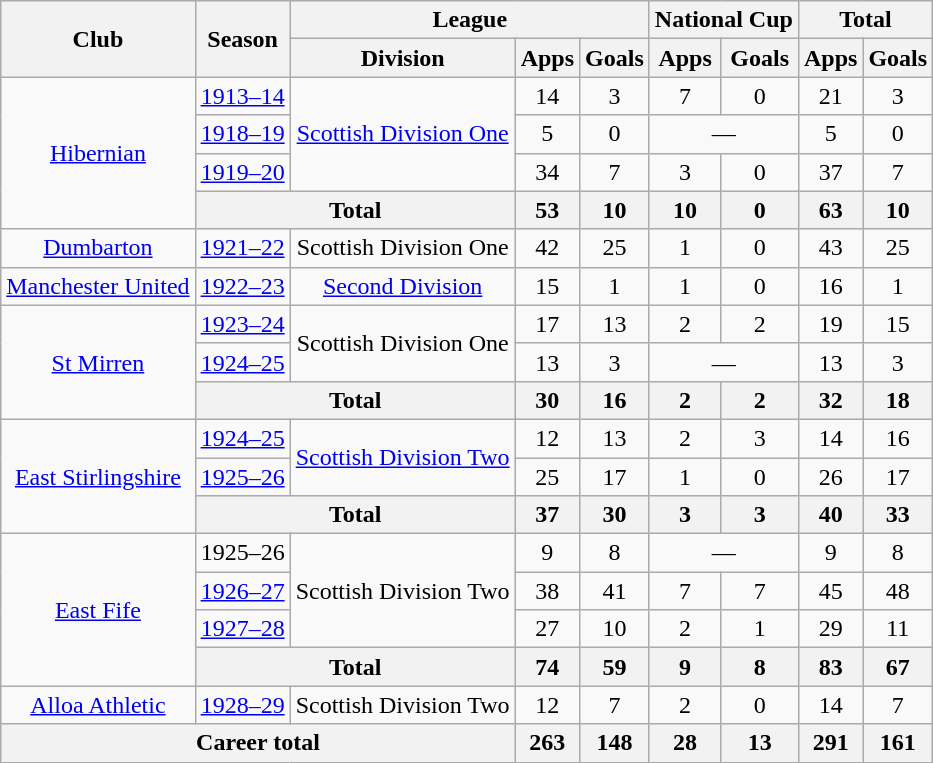<table class="wikitable" style="text-align: center;">
<tr>
<th rowspan="2">Club</th>
<th rowspan="2">Season</th>
<th colspan="3">League</th>
<th colspan="2">National Cup</th>
<th colspan="2">Total</th>
</tr>
<tr>
<th>Division</th>
<th>Apps</th>
<th>Goals</th>
<th>Apps</th>
<th>Goals</th>
<th>Apps</th>
<th>Goals</th>
</tr>
<tr>
<td rowspan="4"><a href='#'>Hibernian</a></td>
<td><a href='#'>1913–14</a></td>
<td rowspan="3"><a href='#'>Scottish Division One</a></td>
<td>14</td>
<td>3</td>
<td>7</td>
<td>0</td>
<td>21</td>
<td>3</td>
</tr>
<tr>
<td><a href='#'>1918–19</a></td>
<td>5</td>
<td>0</td>
<td colspan="2">—</td>
<td>5</td>
<td>0</td>
</tr>
<tr>
<td><a href='#'>1919–20</a></td>
<td>34</td>
<td>7</td>
<td>3</td>
<td>0</td>
<td>37</td>
<td>7</td>
</tr>
<tr>
<th colspan="2">Total</th>
<th>53</th>
<th>10</th>
<th>10</th>
<th>0</th>
<th>63</th>
<th>10</th>
</tr>
<tr>
<td><a href='#'>Dumbarton</a></td>
<td><a href='#'>1921–22</a></td>
<td>Scottish Division One</td>
<td>42</td>
<td>25</td>
<td>1</td>
<td>0</td>
<td>43</td>
<td>25</td>
</tr>
<tr>
<td><a href='#'>Manchester United</a></td>
<td><a href='#'>1922–23</a></td>
<td><a href='#'>Second Division</a></td>
<td>15</td>
<td>1</td>
<td>1</td>
<td>0</td>
<td>16</td>
<td>1</td>
</tr>
<tr>
<td rowspan="3"><a href='#'>St Mirren</a></td>
<td><a href='#'>1923–24</a></td>
<td rowspan="2">Scottish Division One</td>
<td>17</td>
<td>13</td>
<td>2</td>
<td>2</td>
<td>19</td>
<td>15</td>
</tr>
<tr>
<td><a href='#'>1924–25</a></td>
<td>13</td>
<td>3</td>
<td colspan="2">—</td>
<td>13</td>
<td>3</td>
</tr>
<tr>
<th colspan="2">Total</th>
<th>30</th>
<th>16</th>
<th>2</th>
<th>2</th>
<th>32</th>
<th>18</th>
</tr>
<tr>
<td rowspan="3"><a href='#'>East Stirlingshire</a></td>
<td><a href='#'>1924–25</a></td>
<td rowspan="2"><a href='#'>Scottish Division Two</a></td>
<td>12</td>
<td>13</td>
<td>2</td>
<td>3</td>
<td>14</td>
<td>16</td>
</tr>
<tr>
<td><a href='#'>1925–26</a></td>
<td>25</td>
<td>17</td>
<td>1</td>
<td>0</td>
<td>26</td>
<td>17</td>
</tr>
<tr>
<th colspan="2">Total</th>
<th>37</th>
<th>30</th>
<th>3</th>
<th>3</th>
<th>40</th>
<th>33</th>
</tr>
<tr>
<td rowspan="4"><a href='#'>East Fife</a></td>
<td>1925–26</td>
<td rowspan="3">Scottish Division Two</td>
<td>9</td>
<td>8</td>
<td colspan="2">—</td>
<td>9</td>
<td>8</td>
</tr>
<tr>
<td><a href='#'>1926–27</a></td>
<td>38</td>
<td>41</td>
<td>7</td>
<td>7</td>
<td>45</td>
<td>48</td>
</tr>
<tr>
<td><a href='#'>1927–28</a></td>
<td>27</td>
<td>10</td>
<td>2</td>
<td>1</td>
<td>29</td>
<td>11</td>
</tr>
<tr>
<th colspan="2">Total</th>
<th>74</th>
<th>59</th>
<th>9</th>
<th>8</th>
<th>83</th>
<th>67</th>
</tr>
<tr>
<td><a href='#'>Alloa Athletic</a></td>
<td><a href='#'>1928–29</a></td>
<td>Scottish Division Two</td>
<td>12</td>
<td>7</td>
<td>2</td>
<td>0</td>
<td>14</td>
<td>7</td>
</tr>
<tr>
<th colspan="3">Career total</th>
<th>263</th>
<th>148</th>
<th>28</th>
<th>13</th>
<th>291</th>
<th>161</th>
</tr>
</table>
